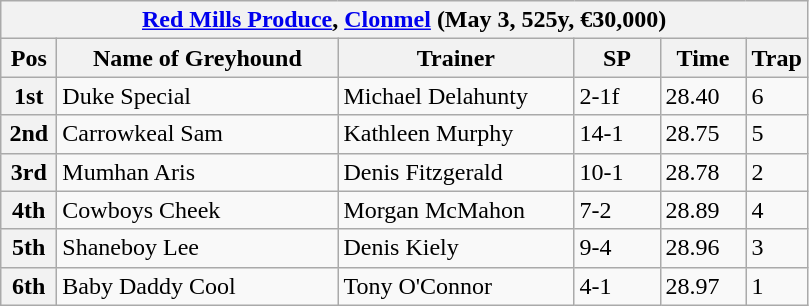<table class="wikitable">
<tr>
<th colspan="6"><a href='#'>Red Mills Produce</a>, <a href='#'>Clonmel</a> (May 3, 525y, €30,000)</th>
</tr>
<tr>
<th width=30>Pos</th>
<th width=180>Name of Greyhound</th>
<th width=150>Trainer</th>
<th width=50>SP</th>
<th width=50>Time</th>
<th width=30>Trap</th>
</tr>
<tr>
<th>1st</th>
<td>Duke Special</td>
<td>Michael Delahunty</td>
<td>2-1f</td>
<td>28.40</td>
<td>6</td>
</tr>
<tr>
<th>2nd</th>
<td>Carrowkeal Sam</td>
<td>Kathleen Murphy</td>
<td>14-1</td>
<td>28.75</td>
<td>5</td>
</tr>
<tr>
<th>3rd</th>
<td>Mumhan Aris</td>
<td>Denis Fitzgerald</td>
<td>10-1</td>
<td>28.78</td>
<td>2</td>
</tr>
<tr>
<th>4th</th>
<td>Cowboys Cheek</td>
<td>Morgan McMahon</td>
<td>7-2</td>
<td>28.89</td>
<td>4</td>
</tr>
<tr>
<th>5th</th>
<td>Shaneboy Lee</td>
<td>Denis Kiely</td>
<td>9-4</td>
<td>28.96</td>
<td>3</td>
</tr>
<tr>
<th>6th</th>
<td>Baby Daddy Cool</td>
<td>Tony O'Connor</td>
<td>4-1</td>
<td>28.97</td>
<td>1</td>
</tr>
</table>
